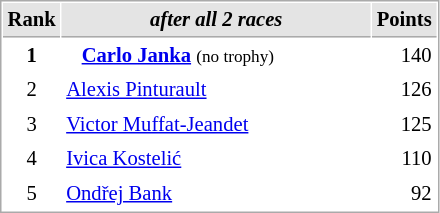<table cellspacing="1" cellpadding="3" style="border:1px solid #aaa; font-size:86%;">
<tr style="background:#e4e4e4;">
<th style="border-bottom:1px solid #aaa; width:10px;">Rank</th>
<th style="border-bottom:1px solid #aaa; width:200px;"><em>after all 2 races</em></th>
<th style="border-bottom:1px solid #aaa; width:20px;">Points</th>
</tr>
<tr>
<td style="text-align:center;"><strong>1</strong></td>
<td>   <strong><a href='#'>Carlo Janka</a></strong> <small>(no trophy)</small></td>
<td align="right">140</td>
</tr>
<tr>
<td style="text-align:center;">2</td>
<td> <a href='#'>Alexis Pinturault</a></td>
<td align="right">126</td>
</tr>
<tr>
<td style="text-align:center;">3</td>
<td> <a href='#'>Victor Muffat-Jeandet</a></td>
<td align="right">125</td>
</tr>
<tr>
<td style="text-align:center;">4</td>
<td> <a href='#'>Ivica Kostelić</a></td>
<td align="right">110</td>
</tr>
<tr>
<td style="text-align:center;">5</td>
<td> <a href='#'>Ondřej Bank</a></td>
<td align="right">92</td>
</tr>
</table>
